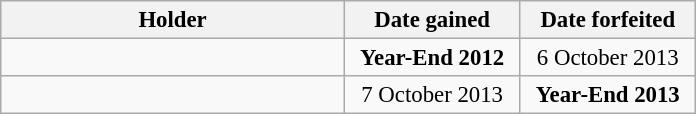<table class="wikitable" style="font-size:95%">
<tr>
<th style="width:222px;">Holder</th>
<th style="width:110px;">Date gained</th>
<th style="width:110px;">Date forfeited</th>
</tr>
<tr>
<td align="left"></td>
<td style="text-align:center;"><strong>Year-End 2012</strong></td>
<td style="text-align:center;">6 October 2013</td>
</tr>
<tr>
<td></td>
<td style="text-align:center;">7 October 2013</td>
<td style="text-align:center;"><strong>Year-End 2013</strong></td>
</tr>
</table>
